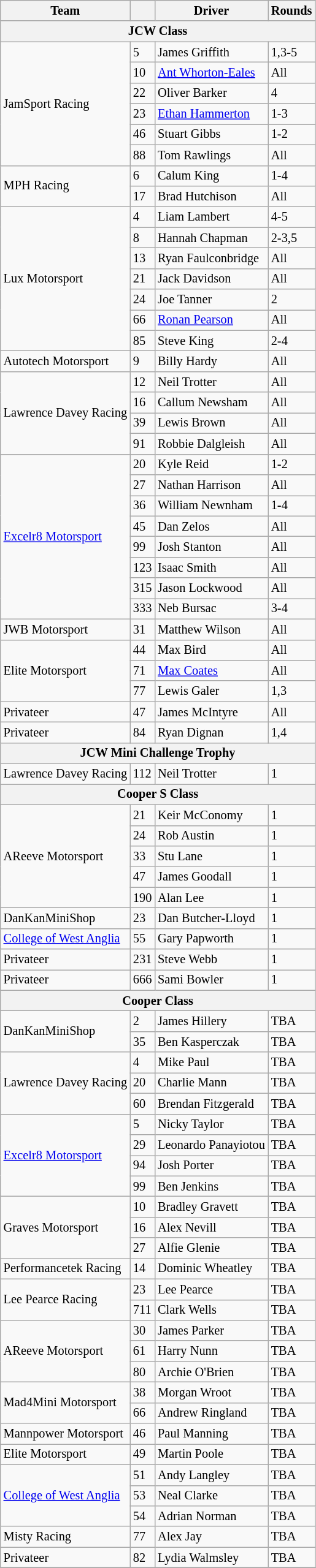<table class="wikitable" style="font-size: 85%;">
<tr>
<th>Team</th>
<th></th>
<th>Driver</th>
<th>Rounds</th>
</tr>
<tr>
<th colspan=4>JCW Class</th>
</tr>
<tr>
<td rowspan=6>JamSport Racing </td>
<td>5</td>
<td> James Griffith</td>
<td>1,3-5</td>
</tr>
<tr>
<td>10</td>
<td> <a href='#'>Ant Whorton-Eales</a></td>
<td>All</td>
</tr>
<tr>
<td>22</td>
<td> Oliver Barker</td>
<td>4</td>
</tr>
<tr>
<td>23</td>
<td> <a href='#'>Ethan Hammerton</a></td>
<td>1-3</td>
</tr>
<tr>
<td>46</td>
<td> Stuart Gibbs</td>
<td>1-2</td>
</tr>
<tr>
<td>88</td>
<td> Tom Rawlings</td>
<td>All</td>
</tr>
<tr>
<td rowspan=2>MPH Racing </td>
<td>6</td>
<td> Calum King</td>
<td>1-4</td>
</tr>
<tr>
<td>17</td>
<td> Brad Hutchison</td>
<td>All</td>
</tr>
<tr>
<td rowspan=7>Lux Motorsport </td>
<td>4</td>
<td> Liam Lambert</td>
<td>4-5</td>
</tr>
<tr>
<td>8</td>
<td> Hannah Chapman</td>
<td>2-3,5</td>
</tr>
<tr>
<td>13</td>
<td> Ryan Faulconbridge</td>
<td>All</td>
</tr>
<tr>
<td>21</td>
<td> Jack Davidson</td>
<td>All</td>
</tr>
<tr>
<td>24</td>
<td> Joe Tanner</td>
<td>2</td>
</tr>
<tr>
<td>66</td>
<td> <a href='#'>Ronan Pearson</a></td>
<td>All</td>
</tr>
<tr>
<td>85</td>
<td> Steve King</td>
<td>2-4</td>
</tr>
<tr>
<td rowspan=1>Autotech Motorsport</td>
<td>9</td>
<td> Billy Hardy</td>
<td>All</td>
</tr>
<tr>
<td rowspan=4>Lawrence Davey Racing </td>
<td>12</td>
<td> Neil Trotter</td>
<td>All</td>
</tr>
<tr>
<td>16</td>
<td> Callum Newsham </td>
<td>All</td>
</tr>
<tr>
<td>39</td>
<td> Lewis Brown</td>
<td>All</td>
</tr>
<tr>
<td>91</td>
<td> Robbie Dalgleish </td>
<td>All</td>
</tr>
<tr>
<td rowspan=8><a href='#'>Excelr8 Motorsport</a></td>
<td>20</td>
<td> Kyle Reid </td>
<td>1-2</td>
</tr>
<tr>
<td>27</td>
<td> Nathan Harrison</td>
<td>All</td>
</tr>
<tr>
<td>36</td>
<td> William Newnham </td>
<td>1-4</td>
</tr>
<tr>
<td>45</td>
<td> Dan Zelos </td>
<td>All</td>
</tr>
<tr>
<td>99</td>
<td> Josh Stanton </td>
<td>All</td>
</tr>
<tr>
<td>123</td>
<td> Isaac Smith </td>
<td>All</td>
</tr>
<tr>
<td>315</td>
<td> Jason Lockwood </td>
<td>All</td>
</tr>
<tr>
<td>333</td>
<td> Neb Bursac</td>
<td>3-4</td>
</tr>
<tr>
<td rowspan=1>JWB Motorsport </td>
<td>31</td>
<td> Matthew Wilson</td>
<td>All</td>
</tr>
<tr>
<td rowspan=3>Elite Motorsport </td>
<td>44</td>
<td> Max Bird </td>
<td>All</td>
</tr>
<tr>
<td>71</td>
<td> <a href='#'>Max Coates</a></td>
<td>All</td>
</tr>
<tr>
<td>77</td>
<td> Lewis Galer </td>
<td>1,3</td>
</tr>
<tr>
<td rowspan=1>Privateer</td>
<td>47</td>
<td> James McIntyre</td>
<td>All</td>
</tr>
<tr>
<td rowspan=1>Privateer</td>
<td>84</td>
<td> Ryan Dignan</td>
<td>1,4</td>
</tr>
<tr>
<th colspan=4>JCW Mini Challenge Trophy</th>
</tr>
<tr>
<td rowspan=1>Lawrence Davey Racing </td>
<td>112</td>
<td> Neil Trotter</td>
<td>1</td>
</tr>
<tr>
<th colspan=4>Cooper S Class</th>
</tr>
<tr>
<td rowspan=5>AReeve Motorsport </td>
<td>21</td>
<td> Keir McConomy</td>
<td>1</td>
</tr>
<tr>
<td>24</td>
<td> Rob Austin</td>
<td>1</td>
</tr>
<tr>
<td>33</td>
<td> Stu Lane</td>
<td>1</td>
</tr>
<tr>
<td>47</td>
<td> James Goodall</td>
<td>1</td>
</tr>
<tr>
<td>190</td>
<td> Alan Lee</td>
<td>1</td>
</tr>
<tr>
<td rowspan=1>DanKanMiniShop</td>
<td>23</td>
<td> Dan Butcher-Lloyd</td>
<td>1</td>
</tr>
<tr>
<td rowspan=1><a href='#'>College of West Anglia</a></td>
<td>55</td>
<td> Gary Papworth</td>
<td>1</td>
</tr>
<tr>
<td rowspan=1>Privateer</td>
<td>231</td>
<td> Steve Webb</td>
<td>1</td>
</tr>
<tr>
<td rowspan=1>Privateer</td>
<td>666</td>
<td> Sami Bowler</td>
<td>1</td>
</tr>
<tr>
<th colspan=4>Cooper Class</th>
</tr>
<tr>
<td rowspan=2>DanKanMiniShop</td>
<td>2</td>
<td> James Hillery</td>
<td>TBA</td>
</tr>
<tr>
<td>35</td>
<td> Ben Kasperczak</td>
<td>TBA</td>
</tr>
<tr>
<td rowspan=3>Lawrence Davey Racing </td>
<td>4</td>
<td> Mike Paul</td>
<td>TBA</td>
</tr>
<tr>
<td>20</td>
<td> Charlie Mann</td>
<td>TBA</td>
</tr>
<tr>
<td>60</td>
<td> Brendan Fitzgerald </td>
<td>TBA</td>
</tr>
<tr>
<td rowspan=4><a href='#'>Excelr8 Motorsport</a></td>
<td>5</td>
<td> Nicky Taylor</td>
<td>TBA</td>
</tr>
<tr>
<td>29</td>
<td> Leonardo Panayiotou </td>
<td>TBA</td>
</tr>
<tr>
<td>94</td>
<td> Josh Porter </td>
<td>TBA</td>
</tr>
<tr>
<td>99</td>
<td> Ben Jenkins</td>
<td>TBA</td>
</tr>
<tr>
<td rowspan=3>Graves Motorsport </td>
<td>10</td>
<td> Bradley Gravett</td>
<td>TBA</td>
</tr>
<tr>
<td>16</td>
<td> Alex Nevill </td>
<td>TBA</td>
</tr>
<tr>
<td>27</td>
<td> Alfie Glenie</td>
<td>TBA</td>
</tr>
<tr>
<td rowspan=1>Performancetek Racing </td>
<td>14</td>
<td> Dominic Wheatley</td>
<td>TBA</td>
</tr>
<tr>
<td rowspan=2>Lee Pearce Racing</td>
<td>23</td>
<td> Lee Pearce</td>
<td>TBA</td>
</tr>
<tr>
<td>711</td>
<td> Clark Wells</td>
<td>TBA</td>
</tr>
<tr>
<td rowspan=3>AReeve Motorsport </td>
<td>30</td>
<td> James Parker</td>
<td>TBA</td>
</tr>
<tr>
<td>61</td>
<td> Harry Nunn </td>
<td>TBA</td>
</tr>
<tr>
<td>80</td>
<td> Archie O'Brien </td>
<td>TBA</td>
</tr>
<tr>
<td rowspan=2>Mad4Mini Motorsport </td>
<td>38</td>
<td> Morgan Wroot</td>
<td>TBA</td>
</tr>
<tr>
<td>66</td>
<td> Andrew Ringland</td>
<td>TBA</td>
</tr>
<tr>
<td rowspan=1>Mannpower Motorsport</td>
<td>46</td>
<td> Paul Manning</td>
<td>TBA</td>
</tr>
<tr>
<td rowspan=1>Elite Motorsport </td>
<td>49</td>
<td> Martin Poole</td>
<td>TBA</td>
</tr>
<tr>
<td rowspan=3><a href='#'>College of West Anglia</a></td>
<td>51</td>
<td> Andy Langley</td>
<td>TBA</td>
</tr>
<tr>
<td>53</td>
<td> Neal Clarke</td>
<td>TBA</td>
</tr>
<tr>
<td>54</td>
<td> Adrian Norman</td>
<td>TBA</td>
</tr>
<tr>
<td rowspan=1>Misty Racing</td>
<td>77</td>
<td> Alex Jay</td>
<td>TBA</td>
</tr>
<tr>
<td rowspan=1>Privateer</td>
<td>82</td>
<td> Lydia Walmsley </td>
<td>TBA</td>
</tr>
<tr>
</tr>
</table>
